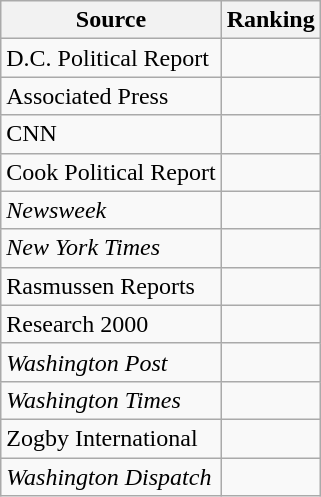<table class="wikitable">
<tr>
<th>Source</th>
<th>Ranking</th>
</tr>
<tr>
<td>D.C. Political Report</td>
<td></td>
</tr>
<tr>
<td>Associated Press</td>
<td></td>
</tr>
<tr>
<td>CNN</td>
<td></td>
</tr>
<tr>
<td>Cook Political Report</td>
<td></td>
</tr>
<tr>
<td><em>Newsweek</em></td>
<td></td>
</tr>
<tr>
<td><em>New York Times</em></td>
<td></td>
</tr>
<tr>
<td>Rasmussen Reports</td>
<td></td>
</tr>
<tr>
<td>Research 2000</td>
<td></td>
</tr>
<tr>
<td><em>Washington Post</em></td>
<td></td>
</tr>
<tr>
<td><em>Washington Times</em></td>
<td></td>
</tr>
<tr>
<td>Zogby International</td>
<td></td>
</tr>
<tr>
<td><em>Washington Dispatch</em></td>
<td></td>
</tr>
</table>
